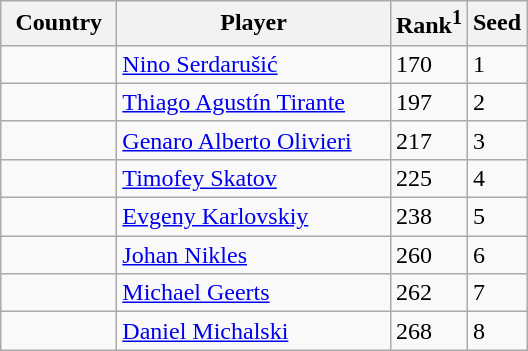<table class="sortable wikitable">
<tr>
<th width="70">Country</th>
<th width="175">Player</th>
<th>Rank<sup>1</sup></th>
<th>Seed</th>
</tr>
<tr>
<td></td>
<td><a href='#'>Nino Serdarušić</a></td>
<td>170</td>
<td>1</td>
</tr>
<tr>
<td></td>
<td><a href='#'>Thiago Agustín Tirante</a></td>
<td>197</td>
<td>2</td>
</tr>
<tr>
<td></td>
<td><a href='#'>Genaro Alberto Olivieri</a></td>
<td>217</td>
<td>3</td>
</tr>
<tr>
<td></td>
<td><a href='#'>Timofey Skatov</a></td>
<td>225</td>
<td>4</td>
</tr>
<tr>
<td></td>
<td><a href='#'>Evgeny Karlovskiy</a></td>
<td>238</td>
<td>5</td>
</tr>
<tr>
<td></td>
<td><a href='#'>Johan Nikles</a></td>
<td>260</td>
<td>6</td>
</tr>
<tr>
<td></td>
<td><a href='#'>Michael Geerts</a></td>
<td>262</td>
<td>7</td>
</tr>
<tr>
<td></td>
<td><a href='#'>Daniel Michalski</a></td>
<td>268</td>
<td>8</td>
</tr>
</table>
